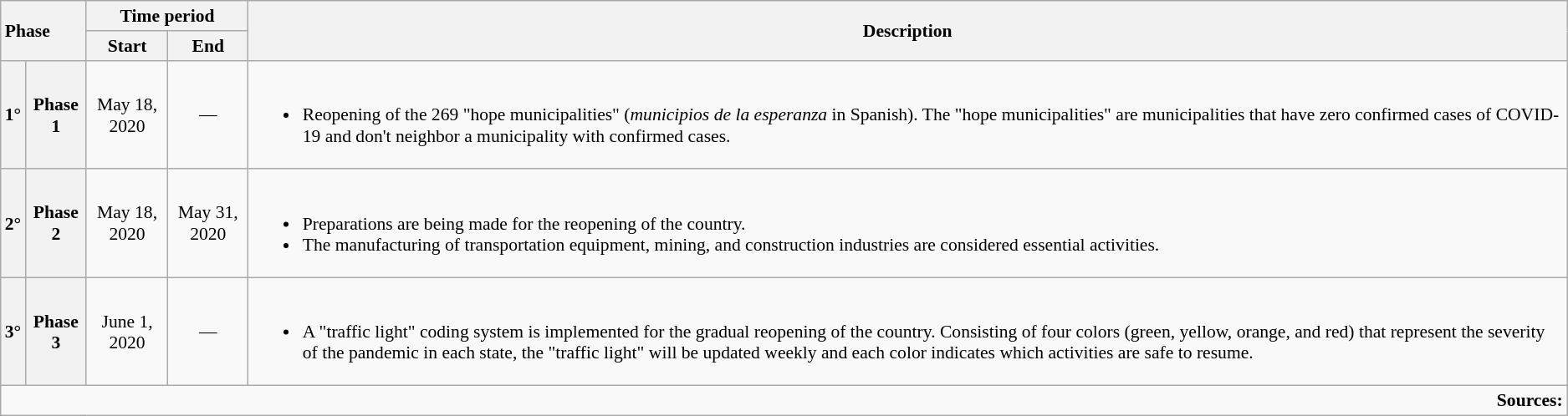<table class="wikitable sortable" style="display: inline-table; font-size:90%; text-align:center ;">
<tr>
<th colspan ="2" rowspan="2" style="text-align:left;">Phase</th>
<th colspan="2" style="text-align:center;">Time period</th>
<th rowspan="2" style="text-align:center;">Description</th>
</tr>
<tr>
<th style="text-align:center;">Start</th>
<th style="text-align:center;">End</th>
</tr>
<tr>
<th>1°</th>
<th>Phase 1</th>
<td>May 18, 2020</td>
<td>—</td>
<td style="text-align:left"><br><ul><li>Reopening of the 269 "hope municipalities" (<em>municipios de la esperanza</em> in Spanish). The "hope municipalities" are municipalities that have zero confirmed cases of COVID-19 and don't neighbor a municipality with confirmed cases.</li></ul></td>
</tr>
<tr>
<th>2°</th>
<th>Phase 2</th>
<td>May 18, 2020</td>
<td>May 31, 2020</td>
<td style="text-align:left"><br><ul><li>Preparations are being made for the reopening of the country.</li><li>The manufacturing of transportation equipment, mining, and construction industries are considered essential activities.</li></ul></td>
</tr>
<tr>
<th>3°</th>
<th>Phase 3</th>
<td>June 1, 2020</td>
<td>—</td>
<td style="text-align:left"><br><ul><li>A "traffic light" coding system is implemented for the gradual reopening of the country. Consisting of four colors (green, yellow, orange, and red) that represent the severity of the pandemic in each state, the "traffic light" will be updated weekly and each color indicates which activities are safe to resume.</li></ul></td>
</tr>
<tr>
<td style="text-align:right;" colspan="5"><strong>Sources:</strong></td>
</tr>
</table>
